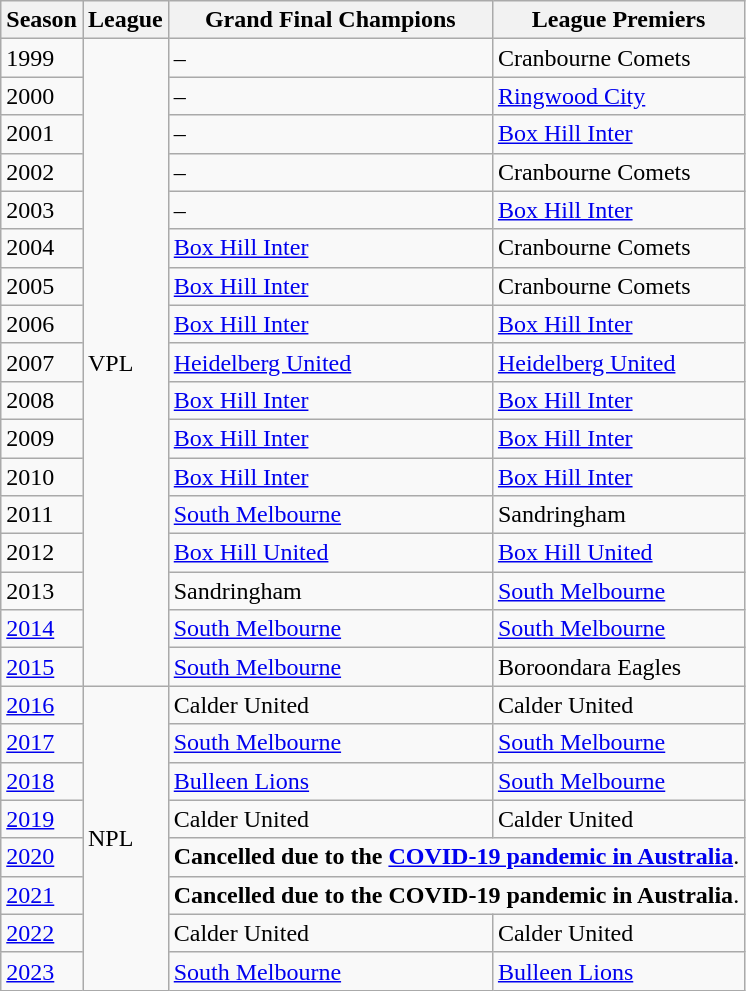<table class="wikitable" border="1">
<tr>
<th>Season</th>
<th>League</th>
<th>Grand Final Champions</th>
<th>League Premiers</th>
</tr>
<tr>
<td>1999</td>
<td rowspan=17>VPL</td>
<td>–</td>
<td>Cranbourne Comets</td>
</tr>
<tr>
<td>2000</td>
<td>–</td>
<td><a href='#'>Ringwood City</a></td>
</tr>
<tr>
<td>2001</td>
<td>–</td>
<td><a href='#'>Box Hill Inter</a></td>
</tr>
<tr>
<td>2002</td>
<td>–</td>
<td>Cranbourne Comets</td>
</tr>
<tr>
<td>2003</td>
<td>–</td>
<td><a href='#'>Box Hill Inter</a></td>
</tr>
<tr>
<td>2004</td>
<td><a href='#'>Box Hill Inter</a></td>
<td>Cranbourne Comets</td>
</tr>
<tr>
<td>2005</td>
<td><a href='#'>Box Hill Inter</a></td>
<td>Cranbourne Comets</td>
</tr>
<tr>
<td>2006</td>
<td><a href='#'>Box Hill Inter</a></td>
<td><a href='#'>Box Hill Inter</a></td>
</tr>
<tr>
<td>2007</td>
<td><a href='#'>Heidelberg United</a></td>
<td><a href='#'>Heidelberg United</a></td>
</tr>
<tr>
<td>2008</td>
<td><a href='#'>Box Hill Inter</a></td>
<td><a href='#'>Box Hill Inter</a></td>
</tr>
<tr>
<td>2009</td>
<td><a href='#'>Box Hill Inter</a></td>
<td><a href='#'>Box Hill Inter</a></td>
</tr>
<tr>
<td>2010</td>
<td><a href='#'>Box Hill Inter</a></td>
<td><a href='#'>Box Hill Inter</a></td>
</tr>
<tr>
<td>2011</td>
<td><a href='#'>South Melbourne</a></td>
<td>Sandringham</td>
</tr>
<tr>
<td>2012</td>
<td><a href='#'>Box Hill United</a></td>
<td><a href='#'>Box Hill United</a></td>
</tr>
<tr>
<td>2013</td>
<td>Sandringham</td>
<td><a href='#'>South Melbourne</a></td>
</tr>
<tr>
<td><a href='#'>2014</a></td>
<td><a href='#'>South Melbourne</a></td>
<td><a href='#'>South Melbourne</a></td>
</tr>
<tr>
<td><a href='#'>2015</a></td>
<td><a href='#'>South Melbourne</a></td>
<td>Boroondara Eagles</td>
</tr>
<tr>
<td><a href='#'>2016</a></td>
<td rowspan=8>NPL</td>
<td>Calder United</td>
<td>Calder United</td>
</tr>
<tr>
<td><a href='#'>2017</a></td>
<td><a href='#'>South Melbourne</a></td>
<td><a href='#'>South Melbourne</a></td>
</tr>
<tr>
<td><a href='#'>2018</a></td>
<td><a href='#'>Bulleen Lions</a></td>
<td><a href='#'>South Melbourne</a></td>
</tr>
<tr>
<td><a href='#'>2019</a></td>
<td>Calder United</td>
<td>Calder United</td>
</tr>
<tr>
<td><a href='#'>2020</a></td>
<td colspan=4><strong>Cancelled due to the <a href='#'>COVID-19 pandemic in Australia</a></strong>.</td>
</tr>
<tr>
<td><a href='#'>2021</a></td>
<td colspan=4><strong>Cancelled due to the COVID-19 pandemic in Australia</strong>.</td>
</tr>
<tr>
<td><a href='#'>2022</a></td>
<td>Calder United</td>
<td>Calder United</td>
</tr>
<tr>
<td><a href='#'>2023</a></td>
<td><a href='#'>South Melbourne</a></td>
<td><a href='#'>Bulleen Lions</a></td>
</tr>
</table>
